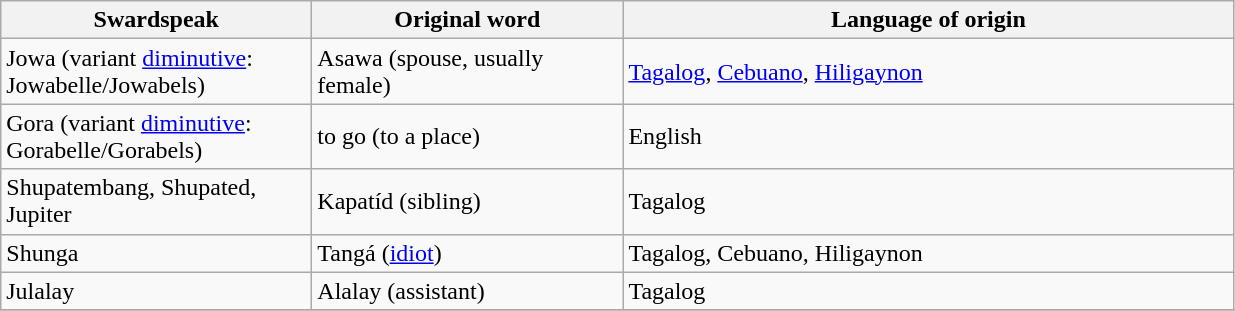<table class="wikitable">
<tr --->
<th scope="col" width="200">Swardspeak</th>
<th scope="col" width="200">Original word</th>
<th scope="col" width="400">Language of origin</th>
</tr>
<tr --->
<td>Jowa (variant <a href='#'>diminutive</a>: Jowabelle/Jowabels)</td>
<td>Asawa (spouse, usually female)</td>
<td><a href='#'>Tagalog</a>, <a href='#'>Cebuano</a>, <a href='#'>Hiligaynon</a></td>
</tr>
<tr --->
<td>Gora (variant <a href='#'>diminutive</a>: Gorabelle/Gorabels)</td>
<td>to go (to a place)</td>
<td>English</td>
</tr>
<tr --->
<td>Shupatembang, Shupated, Jupiter</td>
<td>Kapatíd (sibling)</td>
<td>Tagalog</td>
</tr>
<tr --->
<td>Shunga</td>
<td>Tangá (<a href='#'>idiot</a>)</td>
<td>Tagalog, Cebuano, Hiligaynon</td>
</tr>
<tr --->
<td>Julalay</td>
<td>Alalay (assistant)</td>
<td>Tagalog</td>
</tr>
<tr --->
</tr>
</table>
